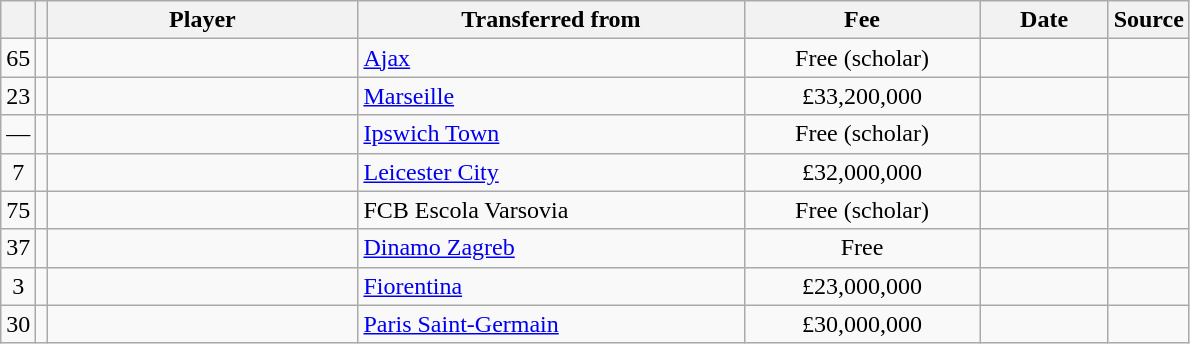<table class="wikitable plainrowheaders sortable">
<tr>
<th></th>
<th></th>
<th scope="col" style="width:200px;">Player</th>
<th scope="col" style="width:250px;">Transferred from</th>
<th scope="col" style="width:150px;">Fee</th>
<th scope="col" style="width:78px;">Date</th>
<th>Source</th>
</tr>
<tr>
<td align=center>65</td>
<td align=center></td>
<td></td>
<td> <a href='#'>Ajax</a></td>
<td align=center>Free (scholar)</td>
<td align=center></td>
<td align=center></td>
</tr>
<tr>
<td align=center>23</td>
<td align=center></td>
<td></td>
<td> <a href='#'>Marseille</a></td>
<td align=center>£33,200,000</td>
<td align=center></td>
<td align=center></td>
</tr>
<tr>
<td align=center>—</td>
<td align=center></td>
<td></td>
<td> <a href='#'>Ipswich Town</a></td>
<td align=center>Free (scholar)</td>
<td align=center></td>
<td align=center></td>
</tr>
<tr>
<td align=center>7</td>
<td align=center></td>
<td></td>
<td> <a href='#'>Leicester City</a></td>
<td align=center>£32,000,000</td>
<td align=center></td>
<td align=center></td>
</tr>
<tr>
<td align=center>75</td>
<td align=center></td>
<td></td>
<td> FCB Escola Varsovia</td>
<td align=center>Free (scholar)</td>
<td align=center></td>
<td align=center></td>
</tr>
<tr>
<td align=center>37</td>
<td align=center></td>
<td></td>
<td> <a href='#'>Dinamo Zagreb</a></td>
<td align=center>Free</td>
<td align=center></td>
<td align=center></td>
</tr>
<tr>
<td align=center>3</td>
<td align=center></td>
<td></td>
<td> <a href='#'>Fiorentina</a></td>
<td align=center>£23,000,000</td>
<td align=center></td>
<td align=center></td>
</tr>
<tr>
<td align=center>30</td>
<td align=center></td>
<td></td>
<td> <a href='#'>Paris Saint-Germain</a></td>
<td align=center>£30,000,000</td>
<td align=center></td>
<td align=center></td>
</tr>
</table>
